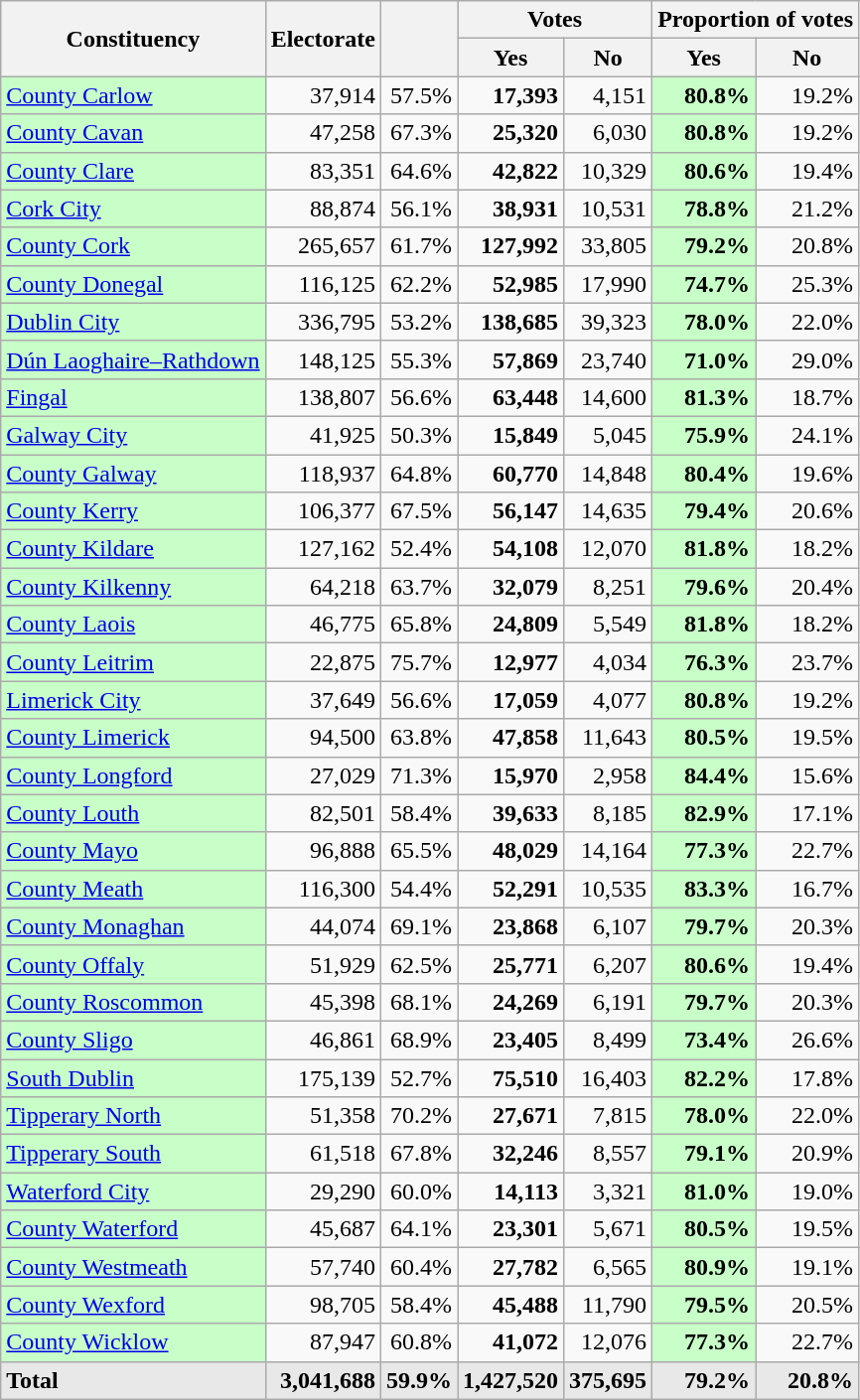<table class="wikitable sortable">
<tr>
<th rowspan=2>Constituency</th>
<th rowspan=2>Electorate</th>
<th rowspan=2></th>
<th colspan=2>Votes</th>
<th colspan=2>Proportion of votes</th>
</tr>
<tr>
<th>Yes</th>
<th>No</th>
<th>Yes</th>
<th>No</th>
</tr>
<tr>
<td style="background:#c8ffc8;"><a href='#'>County Carlow</a></td>
<td style="text-align: right;">37,914</td>
<td style="text-align: right;">57.5%</td>
<td style="text-align: right;"><strong>17,393</strong></td>
<td style="text-align: right;">4,151</td>
<td style="text-align: right; background:#c8ffc8;"><strong>80.8%</strong></td>
<td style="text-align: right;">19.2%</td>
</tr>
<tr>
<td style="background:#c8ffc8;"><a href='#'>County Cavan</a></td>
<td style="text-align: right;">47,258</td>
<td style="text-align: right;">67.3%</td>
<td style="text-align: right;"><strong>25,320</strong></td>
<td style="text-align: right;">6,030</td>
<td style="text-align: right; background:#c8ffc8;"><strong>80.8%</strong></td>
<td style="text-align: right;">19.2%</td>
</tr>
<tr>
<td style="background:#c8ffc8;"><a href='#'>County Clare</a></td>
<td style="text-align: right;">83,351</td>
<td style="text-align: right;">64.6%</td>
<td style="text-align: right;"><strong>42,822</strong></td>
<td style="text-align: right;">10,329</td>
<td style="text-align: right; background:#c8ffc8;"><strong>80.6%</strong></td>
<td style="text-align: right;">19.4%</td>
</tr>
<tr>
<td style="background:#c8ffc8;"><a href='#'>Cork City</a></td>
<td style="text-align: right;">88,874</td>
<td style="text-align: right;">56.1%</td>
<td style="text-align: right;"><strong>38,931</strong></td>
<td style="text-align: right;">10,531</td>
<td style="text-align: right; background:#c8ffc8;"><strong>78.8%</strong></td>
<td style="text-align: right;">21.2%</td>
</tr>
<tr>
<td style="background:#c8ffc8;"><a href='#'>County Cork</a></td>
<td style="text-align: right;">265,657</td>
<td style="text-align: right;">61.7%</td>
<td style="text-align: right;"><strong>127,992</strong></td>
<td style="text-align: right;">33,805</td>
<td style="text-align: right; background:#c8ffc8;"><strong>79.2%</strong></td>
<td style="text-align: right;">20.8%</td>
</tr>
<tr>
<td style="background:#c8ffc8;"><a href='#'>County Donegal</a></td>
<td style="text-align: right;">116,125</td>
<td style="text-align: right;">62.2%</td>
<td style="text-align: right;"><strong>52,985</strong></td>
<td style="text-align: right;">17,990</td>
<td style="text-align: right; background:#c8ffc8;"><strong>74.7%</strong></td>
<td style="text-align: right;">25.3%</td>
</tr>
<tr>
<td style="background:#c8ffc8;"><a href='#'>Dublin City</a></td>
<td style="text-align: right;">336,795</td>
<td style="text-align: right;">53.2%</td>
<td style="text-align: right;"><strong>138,685</strong></td>
<td style="text-align: right;">39,323</td>
<td style="text-align: right; background:#c8ffc8;"><strong>78.0%</strong></td>
<td style="text-align: right;">22.0%</td>
</tr>
<tr>
<td style="background:#c8ffc8;"><a href='#'>Dún Laoghaire–Rathdown</a></td>
<td style="text-align: right;">148,125</td>
<td style="text-align: right;">55.3%</td>
<td style="text-align: right;"><strong>57,869</strong></td>
<td style="text-align: right;">23,740</td>
<td style="text-align: right; background:#c8ffc8;"><strong>71.0%</strong></td>
<td style="text-align: right;">29.0%</td>
</tr>
<tr>
<td style="background:#c8ffc8;"><a href='#'>Fingal</a></td>
<td style="text-align: right;">138,807</td>
<td style="text-align: right;">56.6%</td>
<td style="text-align: right;"><strong>63,448</strong></td>
<td style="text-align: right;">14,600</td>
<td style="text-align: right; background:#c8ffc8;"><strong>81.3%</strong></td>
<td style="text-align: right;">18.7%</td>
</tr>
<tr>
<td style="background:#c8ffc8;"><a href='#'>Galway City</a></td>
<td style="text-align: right;">41,925</td>
<td style="text-align: right;">50.3%</td>
<td style="text-align: right;"><strong>15,849</strong></td>
<td style="text-align: right;">5,045</td>
<td style="text-align: right; background:#c8ffc8;"><strong>75.9%</strong></td>
<td style="text-align: right;">24.1%</td>
</tr>
<tr>
<td style="background:#c8ffc8;"><a href='#'>County Galway</a></td>
<td style="text-align: right;">118,937</td>
<td style="text-align: right;">64.8%</td>
<td style="text-align: right;"><strong>60,770</strong></td>
<td style="text-align: right;">14,848</td>
<td style="text-align: right; background:#c8ffc8;"><strong>80.4%</strong></td>
<td style="text-align: right;">19.6%</td>
</tr>
<tr>
<td style="background:#c8ffc8;"><a href='#'>County Kerry</a></td>
<td style="text-align: right;">106,377</td>
<td style="text-align: right;">67.5%</td>
<td style="text-align: right;"><strong>56,147</strong></td>
<td style="text-align: right;">14,635</td>
<td style="text-align: right; background:#c8ffc8;"><strong>79.4%</strong></td>
<td style="text-align: right;">20.6%</td>
</tr>
<tr>
<td style="background:#c8ffc8;"><a href='#'>County Kildare</a></td>
<td style="text-align: right;">127,162</td>
<td style="text-align: right;">52.4%</td>
<td style="text-align: right;"><strong>54,108</strong></td>
<td style="text-align: right;">12,070</td>
<td style="text-align: right; background:#c8ffc8;"><strong>81.8%</strong></td>
<td style="text-align: right;">18.2%</td>
</tr>
<tr>
<td style="background:#c8ffc8;"><a href='#'>County Kilkenny</a></td>
<td style="text-align: right;">64,218</td>
<td style="text-align: right;">63.7%</td>
<td style="text-align: right;"><strong>32,079</strong></td>
<td style="text-align: right;">8,251</td>
<td style="text-align: right; background:#c8ffc8;"><strong>79.6%</strong></td>
<td style="text-align: right;">20.4%</td>
</tr>
<tr>
<td style="background:#c8ffc8;"><a href='#'>County Laois</a></td>
<td style="text-align: right;">46,775</td>
<td style="text-align: right;">65.8%</td>
<td style="text-align: right;"><strong>24,809</strong></td>
<td style="text-align: right;">5,549</td>
<td style="text-align: right; background:#c8ffc8;"><strong>81.8%</strong></td>
<td style="text-align: right;">18.2%</td>
</tr>
<tr>
<td style="background:#c8ffc8;"><a href='#'>County Leitrim</a></td>
<td style="text-align: right;">22,875</td>
<td style="text-align: right;">75.7%</td>
<td style="text-align: right;"><strong>12,977</strong></td>
<td style="text-align: right;">4,034</td>
<td style="text-align: right; background:#c8ffc8;"><strong>76.3%</strong></td>
<td style="text-align: right;">23.7%</td>
</tr>
<tr>
<td style="background:#c8ffc8;"><a href='#'>Limerick City</a></td>
<td style="text-align: right;">37,649</td>
<td style="text-align: right;">56.6%</td>
<td style="text-align: right;"><strong>17,059</strong></td>
<td style="text-align: right;">4,077</td>
<td style="text-align: right; background:#c8ffc8;"><strong>80.8%</strong></td>
<td style="text-align: right;">19.2%</td>
</tr>
<tr>
<td style="background:#c8ffc8;"><a href='#'>County Limerick</a></td>
<td style="text-align: right;">94,500</td>
<td style="text-align: right;">63.8%</td>
<td style="text-align: right;"><strong>47,858</strong></td>
<td style="text-align: right;">11,643</td>
<td style="text-align: right; background:#c8ffc8;"><strong>80.5%</strong></td>
<td style="text-align: right;">19.5%</td>
</tr>
<tr>
<td style="background:#c8ffc8;"><a href='#'>County Longford</a></td>
<td style="text-align: right;">27,029</td>
<td style="text-align: right;">71.3%</td>
<td style="text-align: right;"><strong>15,970</strong></td>
<td style="text-align: right;">2,958</td>
<td style="text-align: right; background:#c8ffc8;"><strong>84.4%</strong></td>
<td style="text-align: right;">15.6%</td>
</tr>
<tr>
<td style="background:#c8ffc8;"><a href='#'>County Louth</a></td>
<td style="text-align: right;">82,501</td>
<td style="text-align: right;">58.4%</td>
<td style="text-align: right;"><strong>39,633</strong></td>
<td style="text-align: right;">8,185</td>
<td style="text-align: right; background:#c8ffc8;"><strong>82.9%</strong></td>
<td style="text-align: right;">17.1%</td>
</tr>
<tr>
<td style="background:#c8ffc8;"><a href='#'>County Mayo</a></td>
<td style="text-align: right;">96,888</td>
<td style="text-align: right;">65.5%</td>
<td style="text-align: right;"><strong>48,029</strong></td>
<td style="text-align: right;">14,164</td>
<td style="text-align: right; background:#c8ffc8;"><strong>77.3%</strong></td>
<td style="text-align: right;">22.7%</td>
</tr>
<tr>
<td style="background:#c8ffc8;"><a href='#'>County Meath</a></td>
<td style="text-align: right;">116,300</td>
<td style="text-align: right;">54.4%</td>
<td style="text-align: right;"><strong>52,291</strong></td>
<td style="text-align: right;">10,535</td>
<td style="text-align: right; background:#c8ffc8;"><strong>83.3%</strong></td>
<td style="text-align: right;">16.7%</td>
</tr>
<tr>
<td style="background:#c8ffc8;"><a href='#'>County Monaghan</a></td>
<td style="text-align: right;">44,074</td>
<td style="text-align: right;">69.1%</td>
<td style="text-align: right;"><strong>23,868</strong></td>
<td style="text-align: right;">6,107</td>
<td style="text-align: right; background:#c8ffc8;"><strong>79.7%</strong></td>
<td style="text-align: right;">20.3%</td>
</tr>
<tr>
<td style="background:#c8ffc8;"><a href='#'>County Offaly</a></td>
<td style="text-align: right;">51,929</td>
<td style="text-align: right;">62.5%</td>
<td style="text-align: right;"><strong>25,771</strong></td>
<td style="text-align: right;">6,207</td>
<td style="text-align: right; background:#c8ffc8;"><strong>80.6%</strong></td>
<td style="text-align: right;">19.4%</td>
</tr>
<tr>
<td style="background:#c8ffc8;"><a href='#'>County Roscommon</a></td>
<td style="text-align: right;">45,398</td>
<td style="text-align: right;">68.1%</td>
<td style="text-align: right;"><strong>24,269</strong></td>
<td style="text-align: right;">6,191</td>
<td style="text-align: right; background:#c8ffc8;"><strong>79.7%</strong></td>
<td style="text-align: right;">20.3%</td>
</tr>
<tr>
<td style="background:#c8ffc8;"><a href='#'>County Sligo</a></td>
<td style="text-align: right;">46,861</td>
<td style="text-align: right;">68.9%</td>
<td style="text-align: right;"><strong>23,405</strong></td>
<td style="text-align: right;">8,499</td>
<td style="text-align: right; background:#c8ffc8;"><strong>73.4%</strong></td>
<td style="text-align: right;">26.6%</td>
</tr>
<tr>
<td style="background:#c8ffc8;"><a href='#'>South Dublin</a></td>
<td style="text-align: right;">175,139</td>
<td style="text-align: right;">52.7%</td>
<td style="text-align: right;"><strong>75,510</strong></td>
<td style="text-align: right;">16,403</td>
<td style="text-align: right; background:#c8ffc8;"><strong>82.2%</strong></td>
<td style="text-align: right;">17.8%</td>
</tr>
<tr>
<td style="background:#c8ffc8;"><a href='#'>Tipperary North</a></td>
<td style="text-align: right;">51,358</td>
<td style="text-align: right;">70.2%</td>
<td style="text-align: right;"><strong>27,671</strong></td>
<td style="text-align: right;">7,815</td>
<td style="text-align: right; background:#c8ffc8;"><strong>78.0%</strong></td>
<td style="text-align: right;">22.0%</td>
</tr>
<tr>
<td style="background:#c8ffc8;"><a href='#'>Tipperary South</a></td>
<td style="text-align: right;">61,518</td>
<td style="text-align: right;">67.8%</td>
<td style="text-align: right;"><strong>32,246</strong></td>
<td style="text-align: right;">8,557</td>
<td style="text-align: right; background:#c8ffc8;"><strong>79.1%</strong></td>
<td style="text-align: right;">20.9%</td>
</tr>
<tr>
<td style="background:#c8ffc8;"><a href='#'>Waterford City</a></td>
<td style="text-align: right;">29,290</td>
<td style="text-align: right;">60.0%</td>
<td style="text-align: right;"><strong>14,113</strong></td>
<td style="text-align: right;">3,321</td>
<td style="text-align: right; background:#c8ffc8;"><strong>81.0%</strong></td>
<td style="text-align: right;">19.0%</td>
</tr>
<tr>
<td style="background:#c8ffc8;"><a href='#'>County Waterford</a></td>
<td style="text-align: right;">45,687</td>
<td style="text-align: right;">64.1%</td>
<td style="text-align: right;"><strong>23,301</strong></td>
<td style="text-align: right;">5,671</td>
<td style="text-align: right; background:#c8ffc8;"><strong>80.5%</strong></td>
<td style="text-align: right;">19.5%</td>
</tr>
<tr>
<td style="background:#c8ffc8;"><a href='#'>County Westmeath</a></td>
<td style="text-align: right;">57,740</td>
<td style="text-align: right;">60.4%</td>
<td style="text-align: right;"><strong>27,782</strong></td>
<td style="text-align: right;">6,565</td>
<td style="text-align: right; background:#c8ffc8;"><strong>80.9%</strong></td>
<td style="text-align: right;">19.1%</td>
</tr>
<tr>
<td style="background:#c8ffc8;"><a href='#'>County Wexford</a></td>
<td style="text-align: right;">98,705</td>
<td style="text-align: right;">58.4%</td>
<td style="text-align: right;"><strong>45,488</strong></td>
<td style="text-align: right;">11,790</td>
<td style="text-align: right; background:#c8ffc8;"><strong>79.5%</strong></td>
<td style="text-align: right;">20.5%</td>
</tr>
<tr>
<td style="background:#c8ffc8;"><a href='#'>County Wicklow</a></td>
<td style="text-align: right;">87,947</td>
<td style="text-align: right;">60.8%</td>
<td style="text-align: right;"><strong>41,072</strong></td>
<td style="text-align: right;">12,076</td>
<td style="text-align: right; background:#c8ffc8;"><strong>77.3%</strong></td>
<td style="text-align: right;">22.7%</td>
</tr>
<tr class="sortbottom" style="font-weight:bold; background:rgb(232,232,232);">
<td>Total</td>
<td style="text-align: right;">3,041,688</td>
<td style="text-align: right;">59.9%</td>
<td style="text-align: right;">1,427,520</td>
<td style="text-align: right;">375,695</td>
<td style="text-align: right;">79.2%</td>
<td style="text-align: right;">20.8%</td>
</tr>
</table>
